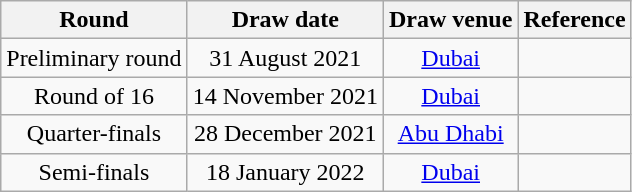<table class="wikitable" style="text-align:center">
<tr>
<th>Round</th>
<th>Draw date</th>
<th>Draw venue</th>
<th>Reference</th>
</tr>
<tr>
<td>Preliminary round</td>
<td>31 August 2021</td>
<td><a href='#'>Dubai</a></td>
<td></td>
</tr>
<tr>
<td>Round of 16</td>
<td>14 November 2021</td>
<td><a href='#'>Dubai</a></td>
<td></td>
</tr>
<tr>
<td>Quarter-finals</td>
<td>28 December 2021</td>
<td><a href='#'>Abu Dhabi</a></td>
<td></td>
</tr>
<tr>
<td>Semi-finals</td>
<td>18 January 2022</td>
<td><a href='#'>Dubai</a></td>
<td></td>
</tr>
</table>
